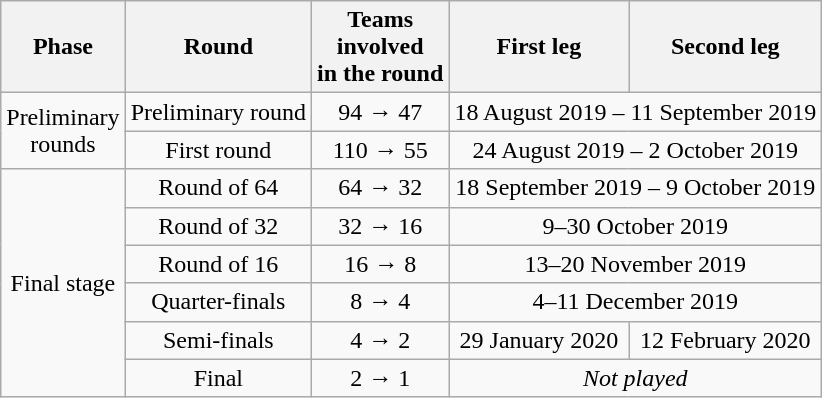<table class="wikitable" style="text-align: center;">
<tr>
<th>Phase</th>
<th>Round</th>
<th>Teams<br>involved<br>in the round</th>
<th>First leg</th>
<th>Second leg</th>
</tr>
<tr>
<td rowspan="2">Preliminary<br>rounds</td>
<td>Preliminary round</td>
<td>94 → 47</td>
<td colspan="2">18 August 2019 – 11 September 2019</td>
</tr>
<tr>
<td>First round</td>
<td>110 → 55</td>
<td colspan="2">24 August 2019 – 2 October 2019</td>
</tr>
<tr>
<td rowspan="6">Final stage</td>
<td>Round of 64</td>
<td>64 → 32</td>
<td colspan="2">18 September 2019 – 9 October 2019</td>
</tr>
<tr>
<td>Round of 32</td>
<td>32 → 16</td>
<td colspan="2">9–30 October 2019</td>
</tr>
<tr>
<td>Round of 16</td>
<td>16 → 8</td>
<td colspan="2">13–20 November 2019</td>
</tr>
<tr>
<td>Quarter-finals</td>
<td>8 → 4</td>
<td colspan="2">4–11 December 2019</td>
</tr>
<tr>
<td>Semi-finals</td>
<td>4 → 2</td>
<td>29 January 2020</td>
<td>12 February 2020</td>
</tr>
<tr>
<td>Final</td>
<td>2 → 1</td>
<td colspan="2"><em>Not played</em></td>
</tr>
</table>
